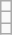<table class="wikitable">
<tr>
<td></td>
</tr>
<tr>
<td></td>
</tr>
<tr>
<td></td>
</tr>
</table>
